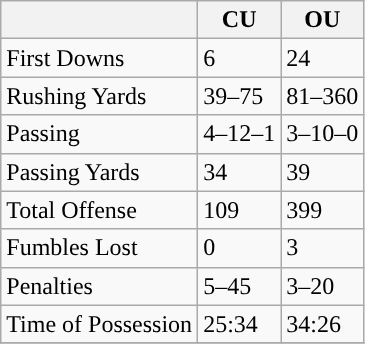<table class="wikitable">
<tr>
<th></th>
<th>CU</th>
<th>OU</th>
</tr>
<tr>
<td>First Downs</td>
<td>6</td>
<td>24</td>
</tr>
<tr>
<td>Rushing Yards</td>
<td>39–75</td>
<td>81–360</td>
</tr>
<tr>
<td>Passing</td>
<td>4–12–1</td>
<td>3–10–0</td>
</tr>
<tr>
<td>Passing Yards</td>
<td>34</td>
<td>39</td>
</tr>
<tr>
<td>Total Offense</td>
<td>109</td>
<td>399</td>
</tr>
<tr>
<td>Fumbles Lost</td>
<td>0</td>
<td>3</td>
</tr>
<tr>
<td>Penalties</td>
<td>5–45</td>
<td>3–20</td>
</tr>
<tr>
<td>Time of Possession</td>
<td>25:34</td>
<td>34:26</td>
</tr>
<tr>
</tr>
</table>
